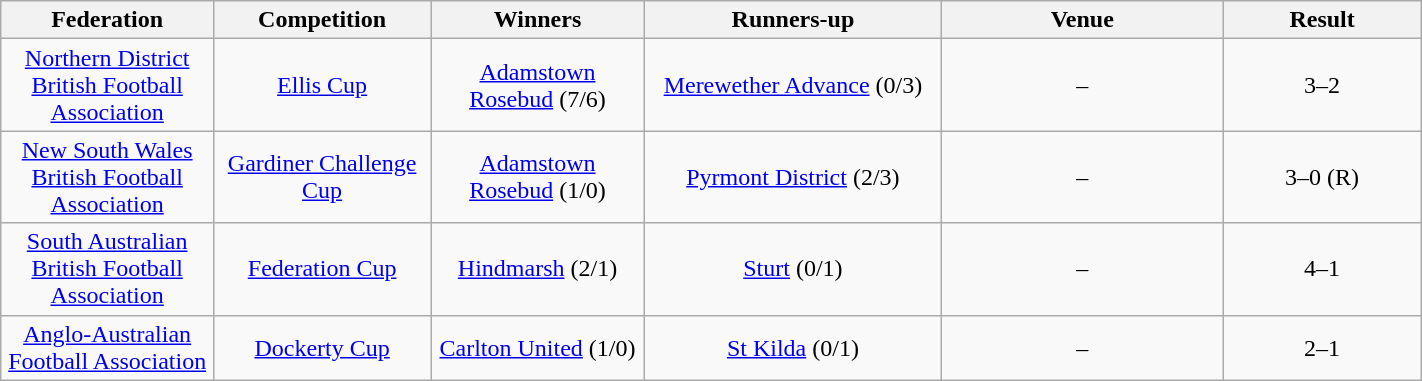<table class="wikitable" width="75%">
<tr>
<th style="width:10em">Federation</th>
<th style="width:10em">Competition</th>
<th style="width:10em">Winners</th>
<th style="width:15em">Runners-up</th>
<th style="width:15em">Venue</th>
<th style="width:10em">Result</th>
</tr>
<tr>
<td align="center"><a href='#'>Northern District British Football Association</a></td>
<td align="center"><a href='#'>Ellis Cup</a></td>
<td align="center"><a href='#'>Adamstown Rosebud</a> (7/6)</td>
<td align="center"><a href='#'>Merewether Advance</a> (0/3)</td>
<td align="center">–</td>
<td align="center">3–2</td>
</tr>
<tr>
<td align="center"><a href='#'>New South Wales British Football Association</a></td>
<td align="center"><a href='#'>Gardiner Challenge Cup</a></td>
<td align="center"><a href='#'>Adamstown Rosebud</a> (1/0)</td>
<td align="center"><a href='#'>Pyrmont District</a> (2/3)</td>
<td align="center">–</td>
<td align="center">3–0 (R)</td>
</tr>
<tr>
<td align="center"><a href='#'>South Australian British Football Association</a></td>
<td align="center"><a href='#'>Federation Cup</a></td>
<td align="center"><a href='#'>Hindmarsh</a> (2/1)</td>
<td align="center"><a href='#'>Sturt</a> (0/1)</td>
<td align="center">–</td>
<td align="center">4–1</td>
</tr>
<tr>
<td align="center"><a href='#'>Anglo-Australian Football Association</a></td>
<td align="center"><a href='#'>Dockerty Cup</a></td>
<td align="center"><a href='#'>Carlton United</a> (1/0)</td>
<td align="center"><a href='#'>St Kilda</a> (0/1)</td>
<td align="center">–</td>
<td align="center">2–1</td>
</tr>
</table>
